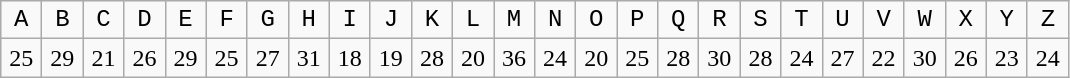<table class="wikitable" style="text-align: center;">
<tr style="font-family: Courier, monospace; font-size: 12pt;">
<td style="width: 20px;">A</td>
<td style="width: 20px;">B</td>
<td style="width: 20px;">C</td>
<td style="width: 20px;">D</td>
<td style="width: 20px;">E</td>
<td style="width: 20px;">F</td>
<td style="width: 20px;">G</td>
<td style="width: 20px;">H</td>
<td style="width: 20px;">I</td>
<td style="width: 20px;">J</td>
<td style="width: 20px;">K</td>
<td style="width: 20px;">L</td>
<td style="width: 20px;">M</td>
<td style="width: 20px;">N</td>
<td style="width: 20px;">O</td>
<td style="width: 20px;">P</td>
<td style="width: 20px;">Q</td>
<td style="width: 20px;">R</td>
<td style="width: 20px;">S</td>
<td style="width: 20px;">T</td>
<td style="width: 20px;">U</td>
<td style="width: 20px;">V</td>
<td style="width: 20px;">W</td>
<td style="width: 20px;">X</td>
<td style="width: 20px;">Y</td>
<td style="width: 20px;">Z</td>
</tr>
<tr>
<td>25</td>
<td>29</td>
<td>21</td>
<td>26</td>
<td>29</td>
<td>25</td>
<td>27</td>
<td>31</td>
<td>18</td>
<td>19</td>
<td>28</td>
<td>20</td>
<td>36</td>
<td>24</td>
<td>20</td>
<td>25</td>
<td>28</td>
<td>30</td>
<td>28</td>
<td>24</td>
<td>27</td>
<td>22</td>
<td>30</td>
<td>26</td>
<td>23</td>
<td>24</td>
</tr>
</table>
